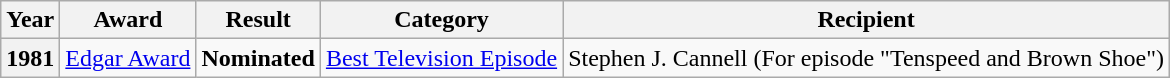<table class="wikitable">
<tr>
<th scope="col">Year</th>
<th scope="col">Award</th>
<th scope="col">Result</th>
<th scope="col">Category</th>
<th scope="col">Recipient</th>
</tr>
<tr>
<th scope="row">1981</th>
<td><a href='#'>Edgar Award</a></td>
<td><strong>Nominated</strong></td>
<td><a href='#'>Best Television Episode</a></td>
<td>Stephen J. Cannell (For episode "Tenspeed and Brown Shoe")</td>
</tr>
</table>
